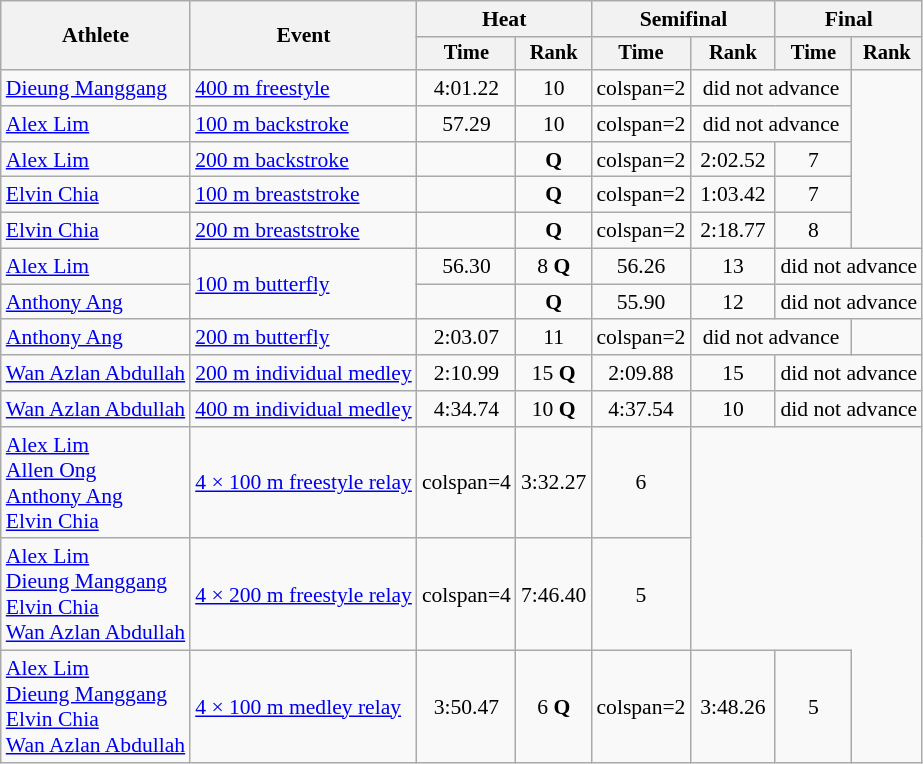<table class=wikitable style=font-size:90%>
<tr>
<th rowspan=2>Athlete</th>
<th rowspan=2>Event</th>
<th colspan=2>Heat</th>
<th colspan=2>Semifinal</th>
<th colspan=2>Final</th>
</tr>
<tr style=font-size:95%>
<th>Time</th>
<th>Rank</th>
<th>Time</th>
<th>Rank</th>
<th>Time</th>
<th>Rank</th>
</tr>
<tr align=center>
<td align=left><a href='#'>Dieung Manggang</a></td>
<td align=left><a href='#'>400 m freestyle</a></td>
<td>4:01.22</td>
<td>10</td>
<td>colspan=2 </td>
<td colspan=2>did not advance</td>
</tr>
<tr align=center>
<td align=left><a href='#'>Alex Lim</a></td>
<td align=left><a href='#'>100 m backstroke</a></td>
<td>57.29</td>
<td>10</td>
<td>colspan=2 </td>
<td colspan=2>did not advance</td>
</tr>
<tr align=center>
<td align=left><a href='#'>Alex Lim</a></td>
<td align=left><a href='#'>200 m backstroke</a></td>
<td></td>
<td><strong>Q</strong></td>
<td>colspan=2 </td>
<td>2:02.52</td>
<td>7</td>
</tr>
<tr align=center>
<td align=left><a href='#'>Elvin Chia</a></td>
<td align=left><a href='#'>100 m breaststroke</a></td>
<td></td>
<td><strong>Q</strong></td>
<td>colspan=2 </td>
<td>1:03.42</td>
<td>7</td>
</tr>
<tr align=center>
<td align=left><a href='#'>Elvin Chia</a></td>
<td align=left><a href='#'>200 m breaststroke</a></td>
<td></td>
<td><strong>Q</strong></td>
<td>colspan=2 </td>
<td>2:18.77</td>
<td>8</td>
</tr>
<tr align=center>
<td align=left><a href='#'>Alex Lim</a></td>
<td align=left rowspan=2><a href='#'>100 m butterfly</a></td>
<td>56.30</td>
<td>8 <strong>Q</strong></td>
<td>56.26</td>
<td>13</td>
<td colspan=2>did not advance</td>
</tr>
<tr align=center>
<td align=left><a href='#'>Anthony Ang</a></td>
<td></td>
<td><strong>Q</strong></td>
<td>55.90</td>
<td>12</td>
<td colspan=2>did not advance</td>
</tr>
<tr align=center>
<td align=left><a href='#'>Anthony Ang</a></td>
<td align=left><a href='#'>200 m butterfly</a></td>
<td>2:03.07</td>
<td>11</td>
<td>colspan=2 </td>
<td colspan=2>did not advance</td>
</tr>
<tr align=center>
<td align=left><a href='#'>Wan Azlan Abdullah</a></td>
<td align=left><a href='#'>200 m individual medley</a></td>
<td>2:10.99</td>
<td>15 <strong>Q</strong></td>
<td>2:09.88</td>
<td>15</td>
<td colspan=2>did not advance</td>
</tr>
<tr align=center>
<td align=left><a href='#'>Wan Azlan Abdullah</a></td>
<td align=left><a href='#'>400 m individual medley</a></td>
<td>4:34.74</td>
<td>10 <strong>Q</strong></td>
<td>4:37.54</td>
<td>10</td>
<td colspan=2>did not advance</td>
</tr>
<tr align=center>
<td align=left><a href='#'>Alex Lim</a><br><a href='#'>Allen Ong</a><br><a href='#'>Anthony Ang</a><br><a href='#'>Elvin Chia</a></td>
<td align=left><a href='#'>4 × 100 m freestyle relay</a></td>
<td>colspan=4 </td>
<td>3:32.27</td>
<td>6</td>
</tr>
<tr align=center>
<td align=left><a href='#'>Alex Lim</a><br><a href='#'>Dieung Manggang</a><br><a href='#'>Elvin Chia</a><br><a href='#'>Wan Azlan Abdullah</a></td>
<td align=left><a href='#'>4 × 200 m freestyle relay</a></td>
<td>colspan=4 </td>
<td>7:46.40</td>
<td>5</td>
</tr>
<tr align=center>
<td align=left><a href='#'>Alex Lim</a><br><a href='#'>Dieung Manggang</a><br><a href='#'>Elvin Chia</a><br><a href='#'>Wan Azlan Abdullah</a></td>
<td align=left><a href='#'>4 × 100 m medley relay</a></td>
<td>3:50.47</td>
<td>6 <strong>Q</strong></td>
<td>colspan=2 </td>
<td>3:48.26</td>
<td>5</td>
</tr>
</table>
